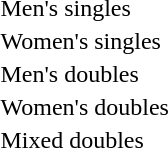<table>
<tr>
<td>Men's singles</td>
<td></td>
<td></td>
<td></td>
</tr>
<tr>
<td>Women's singles</td>
<td></td>
<td></td>
<td></td>
</tr>
<tr>
<td>Men's doubles</td>
<td></td>
<td></td>
<td></td>
</tr>
<tr>
<td>Women's doubles</td>
<td></td>
<td></td>
<td></td>
</tr>
<tr>
<td>Mixed doubles</td>
<td></td>
<td></td>
<td></td>
</tr>
</table>
